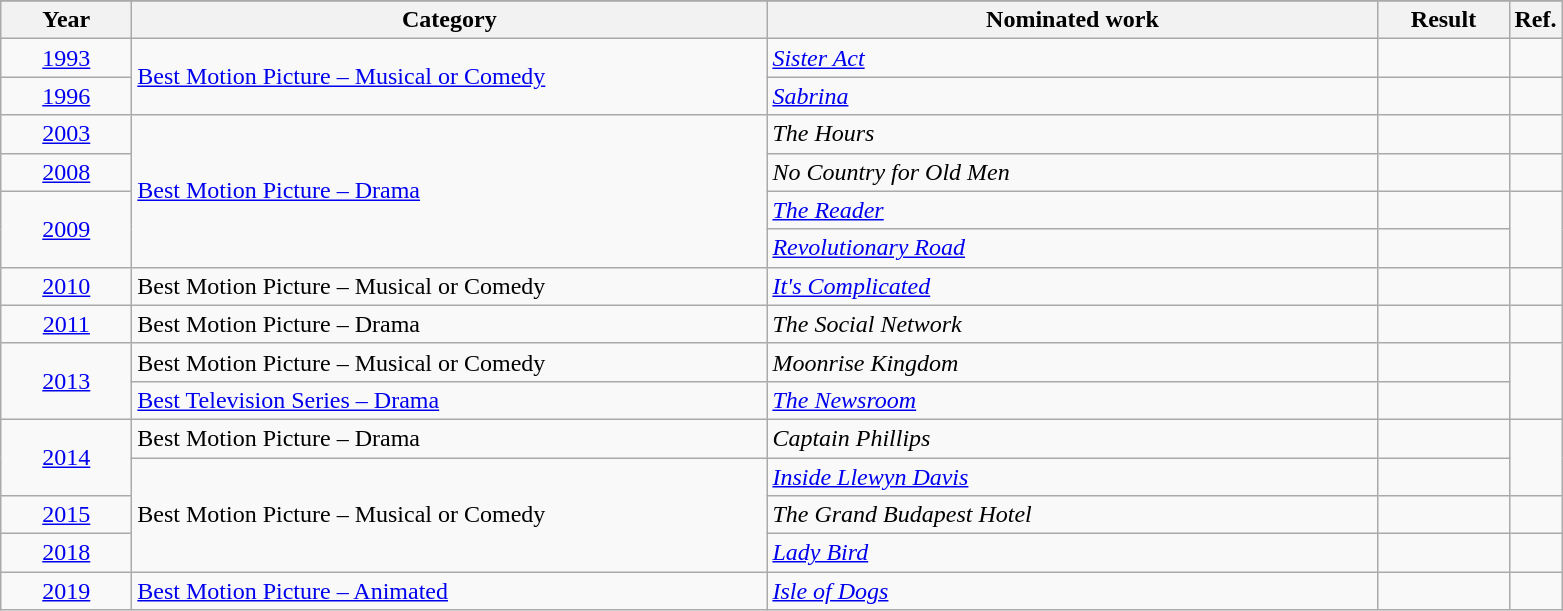<table class=wikitable>
<tr>
</tr>
<tr>
<th scope="col" style="width:5em;">Year</th>
<th scope="col" style="width:26em;">Category</th>
<th scope="col" style="width:25em;">Nominated work</th>
<th scope="col" style="width:5em;">Result</th>
<th>Ref.</th>
</tr>
<tr>
<td style="text-align:center;"><a href='#'>1993</a></td>
<td rowspan="2"><a href='#'>Best Motion Picture – Musical or Comedy</a></td>
<td><em><a href='#'>Sister Act</a></em></td>
<td></td>
<td style="text-align:center;"></td>
</tr>
<tr>
<td style="text-align:center;"><a href='#'>1996</a></td>
<td><em><a href='#'>Sabrina</a></em></td>
<td></td>
<td style="text-align:center;"></td>
</tr>
<tr>
<td style="text-align:center;"><a href='#'>2003</a></td>
<td rowspan="4"><a href='#'>Best Motion Picture – Drama</a></td>
<td><em>The Hours</em></td>
<td></td>
<td style="text-align:center;"></td>
</tr>
<tr>
<td style="text-align:center;"><a href='#'>2008</a></td>
<td><em>No Country for Old Men</em></td>
<td></td>
<td style="text-align:center;"></td>
</tr>
<tr>
<td style="text-align:center;", rowspan="2"><a href='#'>2009</a></td>
<td><em><a href='#'>The Reader</a></em></td>
<td></td>
<td rowspan="2" style="text-align:center;"></td>
</tr>
<tr>
<td><em><a href='#'>Revolutionary Road</a></em></td>
<td></td>
</tr>
<tr>
<td style="text-align:center;"><a href='#'>2010</a></td>
<td>Best Motion Picture – Musical or Comedy</td>
<td><em><a href='#'>It's Complicated</a></em></td>
<td></td>
<td style="text-align:center;"></td>
</tr>
<tr>
<td style="text-align:center;"><a href='#'>2011</a></td>
<td>Best Motion Picture – Drama</td>
<td><em>The Social Network</em></td>
<td></td>
<td style="text-align:center;"></td>
</tr>
<tr>
<td style="text-align:center;", rowspan="2"><a href='#'>2013</a></td>
<td>Best Motion Picture – Musical or Comedy</td>
<td><em>Moonrise Kingdom</em></td>
<td></td>
<td rowspan="2" style="text-align:center;"></td>
</tr>
<tr>
<td><a href='#'>Best Television Series – Drama</a></td>
<td><em><a href='#'>The Newsroom</a></em></td>
<td></td>
</tr>
<tr>
<td style="text-align:center;", rowspan="2"><a href='#'>2014</a></td>
<td>Best Motion Picture – Drama</td>
<td><em>Captain Phillips</em></td>
<td></td>
<td rowspan="2" style="text-align:center;"></td>
</tr>
<tr>
<td rowspan="3">Best Motion Picture – Musical or Comedy</td>
<td><em><a href='#'>Inside Llewyn Davis</a></em></td>
<td></td>
</tr>
<tr>
<td style="text-align:center;"><a href='#'>2015</a></td>
<td><em>The Grand Budapest Hotel</em></td>
<td></td>
<td style="text-align:center;"></td>
</tr>
<tr>
<td style="text-align:center;"><a href='#'>2018</a></td>
<td><em><a href='#'>Lady Bird</a></em></td>
<td></td>
<td style="text-align:center;"></td>
</tr>
<tr>
<td style="text-align:center;"><a href='#'>2019</a></td>
<td><a href='#'>Best Motion Picture – Animated</a></td>
<td><em><a href='#'>Isle of Dogs</a></em></td>
<td></td>
<td style="text-align:center;"></td>
</tr>
</table>
